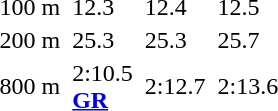<table>
<tr>
<td>100 m<br></td>
<td></td>
<td>12.3</td>
<td></td>
<td>12.4</td>
<td></td>
<td>12.5</td>
</tr>
<tr>
<td>200 m<br></td>
<td></td>
<td>25.3</td>
<td></td>
<td>25.3</td>
<td></td>
<td>25.7</td>
</tr>
<tr>
<td>800 m<br></td>
<td></td>
<td>2:10.5<br><strong><a href='#'>GR</a></strong></td>
<td></td>
<td>2:12.7</td>
<td></td>
<td>2:13.6</td>
</tr>
</table>
